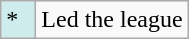<table class="wikitable">
<tr>
<td style="background:#CFECEC; width:1em">*</td>
<td>Led the league</td>
</tr>
</table>
